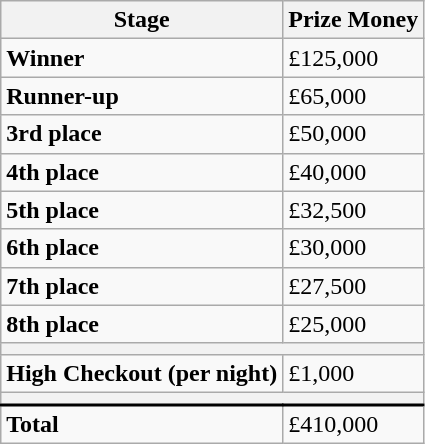<table class="wikitable">
<tr>
<th>Stage</th>
<th>Prize Money</th>
</tr>
<tr>
<td><strong>Winner</strong></td>
<td>£125,000</td>
</tr>
<tr>
<td><strong>Runner-up</strong></td>
<td>£65,000</td>
</tr>
<tr>
<td><strong>3rd place</strong></td>
<td>£50,000</td>
</tr>
<tr>
<td><strong>4th place</strong></td>
<td>£40,000</td>
</tr>
<tr>
<td><strong>5th place</strong></td>
<td>£32,500</td>
</tr>
<tr>
<td><strong>6th place</strong></td>
<td>£30,000</td>
</tr>
<tr>
<td><strong>7th place</strong></td>
<td>£27,500</td>
</tr>
<tr>
<td><strong>8th place</strong></td>
<td>£25,000</td>
</tr>
<tr>
<th colspan=3></th>
</tr>
<tr>
<td><strong>High Checkout (per night)</strong></td>
<td>£1,000</td>
</tr>
<tr>
<th colspan=3></th>
</tr>
<tr style="border-top:2px solid black;">
<td><strong>Total</strong></td>
<td>£410,000</td>
</tr>
</table>
